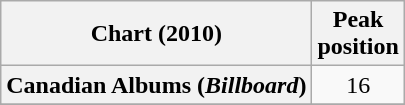<table class="wikitable plainrowheaders" style="text-align:center">
<tr>
<th scope="col">Chart (2010)</th>
<th scope="col">Peak<br>position</th>
</tr>
<tr>
<th scope="row">Canadian Albums (<em>Billboard</em>)</th>
<td>16</td>
</tr>
<tr>
</tr>
</table>
